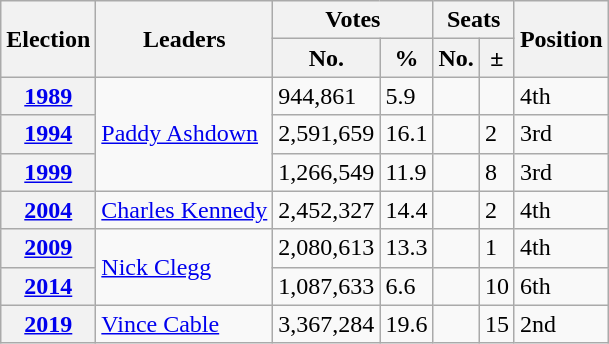<table class="wikitable">
<tr>
<th rowspan=2>Election</th>
<th rowspan=2>Leaders</th>
<th colspan=2>Votes</th>
<th colspan=2>Seats</th>
<th rowspan=2>Position</th>
</tr>
<tr>
<th>No.</th>
<th>%</th>
<th>No.</th>
<th>±</th>
</tr>
<tr>
<th><a href='#'>1989</a></th>
<td rowspan=3><a href='#'>Paddy Ashdown</a></td>
<td>944,861</td>
<td>5.9</td>
<td></td>
<td></td>
<td> 4th</td>
</tr>
<tr>
<th><a href='#'>1994</a></th>
<td>2,591,659</td>
<td>16.1</td>
<td></td>
<td> 2</td>
<td> 3rd</td>
</tr>
<tr>
<th><a href='#'>1999</a></th>
<td>1,266,549</td>
<td>11.9</td>
<td></td>
<td> 8</td>
<td> 3rd</td>
</tr>
<tr>
<th><a href='#'>2004</a></th>
<td><a href='#'>Charles Kennedy</a></td>
<td>2,452,327</td>
<td>14.4</td>
<td></td>
<td> 2</td>
<td> 4th</td>
</tr>
<tr>
<th><a href='#'>2009</a></th>
<td rowspan=2><a href='#'>Nick Clegg</a></td>
<td>2,080,613</td>
<td>13.3</td>
<td></td>
<td> 1</td>
<td> 4th</td>
</tr>
<tr>
<th><a href='#'>2014</a></th>
<td>1,087,633</td>
<td>6.6</td>
<td></td>
<td> 10</td>
<td> 6th</td>
</tr>
<tr>
<th><a href='#'>2019</a></th>
<td><a href='#'>Vince Cable</a></td>
<td>3,367,284</td>
<td>19.6</td>
<td></td>
<td> 15</td>
<td> 2nd</td>
</tr>
</table>
